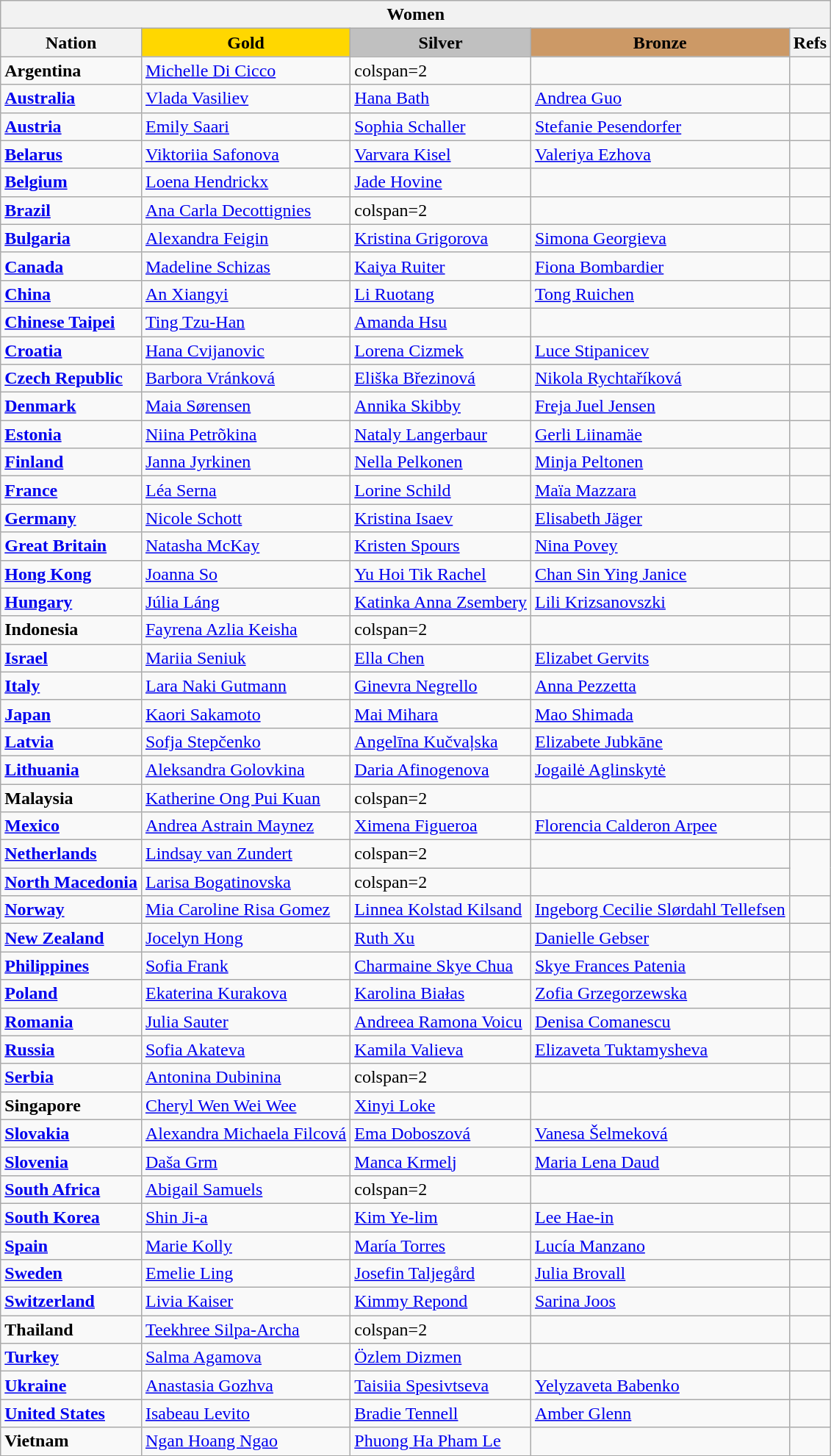<table class="wikitable">
<tr>
<th colspan=5>Women</th>
</tr>
<tr>
<th>Nation</th>
<td style="text-align:center; background:gold;"><strong>Gold</strong></td>
<td style="text-align:center; background:silver;"><strong>Silver</strong></td>
<td style="text-align:center; background:#c96;"><strong>Bronze</strong></td>
<th>Refs</th>
</tr>
<tr>
<td><strong> Argentina</strong></td>
<td><a href='#'>Michelle Di Cicco</a></td>
<td>colspan=2 </td>
<td></td>
</tr>
<tr>
<td><strong> <a href='#'>Australia</a></strong></td>
<td><a href='#'>Vlada Vasiliev</a></td>
<td><a href='#'>Hana Bath</a></td>
<td><a href='#'>Andrea Guo</a></td>
<td></td>
</tr>
<tr>
<td><strong> <a href='#'>Austria</a></strong></td>
<td><a href='#'>Emily Saari</a></td>
<td><a href='#'>Sophia Schaller</a></td>
<td><a href='#'>Stefanie Pesendorfer</a></td>
<td></td>
</tr>
<tr>
<td><strong> <a href='#'>Belarus</a></strong></td>
<td><a href='#'>Viktoriia Safonova</a></td>
<td><a href='#'>Varvara Kisel</a></td>
<td><a href='#'>Valeriya Ezhova</a></td>
<td></td>
</tr>
<tr>
<td><strong> <a href='#'>Belgium</a></strong></td>
<td><a href='#'>Loena Hendrickx</a></td>
<td><a href='#'>Jade Hovine</a></td>
<td></td>
<td></td>
</tr>
<tr>
<td><strong> <a href='#'>Brazil</a></strong></td>
<td><a href='#'>Ana Carla Decottignies</a></td>
<td>colspan=2 </td>
<td></td>
</tr>
<tr>
<td><strong> <a href='#'>Bulgaria</a></strong></td>
<td><a href='#'>Alexandra Feigin</a></td>
<td><a href='#'>Kristina Grigorova</a></td>
<td><a href='#'>Simona Georgieva</a></td>
<td></td>
</tr>
<tr>
<td><strong> <a href='#'>Canada</a></strong></td>
<td><a href='#'>Madeline Schizas</a></td>
<td><a href='#'>Kaiya Ruiter</a></td>
<td><a href='#'>Fiona Bombardier</a></td>
<td></td>
</tr>
<tr>
<td><strong> <a href='#'>China</a></strong></td>
<td><a href='#'>An Xiangyi</a></td>
<td><a href='#'>Li Ruotang</a></td>
<td><a href='#'>Tong Ruichen</a></td>
<td></td>
</tr>
<tr>
<td><strong> <a href='#'>Chinese Taipei</a></strong></td>
<td><a href='#'>Ting Tzu-Han</a></td>
<td><a href='#'>Amanda Hsu</a></td>
<td></td>
<td></td>
</tr>
<tr>
<td><strong> <a href='#'>Croatia</a></strong></td>
<td><a href='#'>Hana Cvijanovic</a></td>
<td><a href='#'>Lorena Cizmek</a></td>
<td><a href='#'>Luce Stipanicev</a></td>
<td></td>
</tr>
<tr>
<td><strong> <a href='#'>Czech Republic</a></strong></td>
<td><a href='#'>Barbora Vránková</a></td>
<td><a href='#'>Eliška Březinová</a></td>
<td><a href='#'>Nikola Rychtaříková</a></td>
<td></td>
</tr>
<tr>
<td><strong> <a href='#'>Denmark</a></strong></td>
<td><a href='#'>Maia Sørensen</a></td>
<td><a href='#'>Annika Skibby</a></td>
<td><a href='#'>Freja Juel Jensen</a></td>
<td></td>
</tr>
<tr>
<td><strong> <a href='#'>Estonia</a></strong></td>
<td><a href='#'>Niina Petrõkina</a></td>
<td><a href='#'>Nataly Langerbaur</a></td>
<td><a href='#'>Gerli Liinamäe</a></td>
<td></td>
</tr>
<tr>
<td><strong> <a href='#'>Finland</a></strong></td>
<td><a href='#'>Janna Jyrkinen</a></td>
<td><a href='#'>Nella Pelkonen</a></td>
<td><a href='#'>Minja Peltonen</a></td>
<td></td>
</tr>
<tr>
<td><strong> <a href='#'>France</a></strong></td>
<td><a href='#'>Léa Serna</a></td>
<td><a href='#'>Lorine Schild</a></td>
<td><a href='#'>Maïa Mazzara</a></td>
<td></td>
</tr>
<tr>
<td><strong> <a href='#'>Germany</a></strong></td>
<td><a href='#'>Nicole Schott</a></td>
<td><a href='#'>Kristina Isaev</a></td>
<td><a href='#'>Elisabeth Jäger</a></td>
<td></td>
</tr>
<tr>
<td><strong> <a href='#'>Great Britain</a></strong></td>
<td><a href='#'>Natasha McKay</a></td>
<td><a href='#'>Kristen Spours</a></td>
<td><a href='#'>Nina Povey</a></td>
<td></td>
</tr>
<tr>
<td><strong> <a href='#'>Hong Kong</a></strong></td>
<td><a href='#'>Joanna So</a></td>
<td><a href='#'>Yu Hoi Tik Rachel</a></td>
<td><a href='#'>Chan Sin Ying Janice</a></td>
<td></td>
</tr>
<tr>
<td><strong> <a href='#'>Hungary</a></strong></td>
<td><a href='#'>Júlia Láng</a></td>
<td><a href='#'>Katinka Anna Zsembery</a></td>
<td><a href='#'>Lili Krizsanovszki</a></td>
<td></td>
</tr>
<tr>
<td><strong> Indonesia</strong></td>
<td><a href='#'>Fayrena Azlia Keisha</a></td>
<td>colspan=2 </td>
<td></td>
</tr>
<tr>
<td><strong> <a href='#'>Israel</a></strong></td>
<td><a href='#'>Mariia Seniuk</a></td>
<td><a href='#'>Ella Chen</a></td>
<td><a href='#'>Elizabet Gervits</a></td>
<td></td>
</tr>
<tr>
<td><strong> <a href='#'>Italy</a></strong></td>
<td><a href='#'>Lara Naki Gutmann</a></td>
<td><a href='#'>Ginevra Negrello</a></td>
<td><a href='#'>Anna Pezzetta</a></td>
<td></td>
</tr>
<tr>
<td><strong> <a href='#'>Japan</a></strong></td>
<td><a href='#'>Kaori Sakamoto</a></td>
<td><a href='#'>Mai Mihara</a></td>
<td><a href='#'>Mao Shimada</a></td>
<td></td>
</tr>
<tr>
<td><strong> <a href='#'>Latvia</a></strong></td>
<td><a href='#'>Sofja Stepčenko</a></td>
<td><a href='#'>Angelīna Kučvaļska</a></td>
<td><a href='#'>Elizabete Jubkāne</a></td>
<td></td>
</tr>
<tr>
<td><strong> <a href='#'>Lithuania</a></strong></td>
<td><a href='#'>Aleksandra Golovkina</a></td>
<td><a href='#'>Daria Afinogenova</a></td>
<td><a href='#'>Jogailė Aglinskytė</a></td>
<td></td>
</tr>
<tr>
<td><strong> Malaysia</strong></td>
<td><a href='#'>Katherine Ong Pui Kuan</a></td>
<td>colspan=2 </td>
<td></td>
</tr>
<tr>
<td><strong> <a href='#'>Mexico</a></strong></td>
<td><a href='#'>Andrea Astrain Maynez</a></td>
<td><a href='#'>Ximena Figueroa</a></td>
<td><a href='#'>Florencia Calderon Arpee</a></td>
<td></td>
</tr>
<tr>
<td><strong> <a href='#'>Netherlands</a></strong></td>
<td><a href='#'>Lindsay van Zundert</a></td>
<td>colspan=2 </td>
<td></td>
</tr>
<tr>
<td><strong> <a href='#'>North Macedonia</a></strong></td>
<td><a href='#'>Larisa Bogatinovska</a></td>
<td>colspan=2 </td>
<td></td>
</tr>
<tr>
<td><strong> <a href='#'>Norway</a></strong></td>
<td><a href='#'>Mia Caroline Risa Gomez</a></td>
<td><a href='#'>Linnea Kolstad Kilsand</a></td>
<td><a href='#'>Ingeborg Cecilie Slørdahl Tellefsen</a></td>
<td></td>
</tr>
<tr>
<td><strong> <a href='#'>New Zealand</a></strong></td>
<td><a href='#'>Jocelyn Hong</a></td>
<td><a href='#'>Ruth Xu</a></td>
<td><a href='#'>Danielle Gebser</a></td>
<td></td>
</tr>
<tr>
<td><strong> <a href='#'>Philippines</a></strong></td>
<td><a href='#'>Sofia Frank</a></td>
<td><a href='#'>Charmaine Skye Chua</a></td>
<td><a href='#'>Skye Frances Patenia</a></td>
<td></td>
</tr>
<tr>
<td><strong> <a href='#'>Poland</a></strong></td>
<td><a href='#'>Ekaterina Kurakova</a></td>
<td><a href='#'>Karolina Białas</a></td>
<td><a href='#'>Zofia Grzegorzewska</a></td>
<td></td>
</tr>
<tr>
<td><strong> <a href='#'>Romania</a></strong></td>
<td><a href='#'>Julia Sauter</a></td>
<td><a href='#'>Andreea Ramona Voicu</a></td>
<td><a href='#'>Denisa Comanescu</a></td>
<td></td>
</tr>
<tr>
<td><strong> <a href='#'>Russia</a></strong></td>
<td><a href='#'>Sofia Akateva</a></td>
<td><a href='#'>Kamila Valieva</a></td>
<td><a href='#'>Elizaveta Tuktamysheva</a></td>
<td></td>
</tr>
<tr>
<td><strong> <a href='#'>Serbia</a></strong></td>
<td><a href='#'>Antonina Dubinina</a></td>
<td>colspan=2 </td>
<td></td>
</tr>
<tr>
<td><strong> Singapore</strong></td>
<td><a href='#'>Cheryl Wen Wei Wee</a></td>
<td><a href='#'>Xinyi Loke</a></td>
<td></td>
<td></td>
</tr>
<tr>
<td><strong> <a href='#'>Slovakia</a></strong></td>
<td><a href='#'>Alexandra Michaela Filcová</a></td>
<td><a href='#'>Ema Doboszová</a></td>
<td><a href='#'>Vanesa Šelmeková</a></td>
<td></td>
</tr>
<tr>
<td><strong> <a href='#'>Slovenia</a></strong></td>
<td><a href='#'>Daša Grm</a></td>
<td><a href='#'>Manca Krmelj</a></td>
<td><a href='#'>Maria Lena Daud</a></td>
<td></td>
</tr>
<tr>
<td><strong> <a href='#'>South Africa</a></strong></td>
<td><a href='#'>Abigail Samuels</a></td>
<td>colspan=2 </td>
<td></td>
</tr>
<tr>
<td><strong> <a href='#'>South Korea</a></strong></td>
<td><a href='#'>Shin Ji-a</a></td>
<td><a href='#'>Kim Ye-lim</a></td>
<td><a href='#'>Lee Hae-in</a></td>
<td></td>
</tr>
<tr>
<td><strong> <a href='#'>Spain</a></strong></td>
<td><a href='#'>Marie Kolly</a></td>
<td><a href='#'>María Torres</a></td>
<td><a href='#'>Lucía Manzano</a></td>
<td></td>
</tr>
<tr>
<td><strong> <a href='#'>Sweden</a></strong></td>
<td><a href='#'>Emelie Ling</a></td>
<td><a href='#'>Josefin Taljegård</a></td>
<td><a href='#'>Julia Brovall</a></td>
<td></td>
</tr>
<tr>
<td><strong> <a href='#'>Switzerland</a></strong></td>
<td><a href='#'>Livia Kaiser</a></td>
<td><a href='#'>Kimmy Repond</a></td>
<td><a href='#'>Sarina Joos</a></td>
<td></td>
</tr>
<tr>
<td><strong> Thailand</strong></td>
<td><a href='#'>Teekhree Silpa-Archa</a></td>
<td>colspan=2 </td>
<td></td>
</tr>
<tr>
<td><strong> <a href='#'>Turkey</a></strong></td>
<td><a href='#'>Salma Agamova</a></td>
<td><a href='#'>Özlem Dizmen</a></td>
<td></td>
<td></td>
</tr>
<tr>
<td><strong> <a href='#'>Ukraine</a></strong></td>
<td><a href='#'>Anastasia Gozhva</a></td>
<td><a href='#'>Taisiia Spesivtseva</a></td>
<td><a href='#'>Yelyzaveta Babenko</a></td>
<td></td>
</tr>
<tr>
<td><strong> <a href='#'>United States</a></strong></td>
<td><a href='#'>Isabeau Levito</a></td>
<td><a href='#'>Bradie Tennell</a></td>
<td><a href='#'>Amber Glenn</a></td>
<td></td>
</tr>
<tr>
<td><strong> Vietnam</strong></td>
<td><a href='#'>Ngan Hoang Ngao</a></td>
<td><a href='#'>Phuong Ha Pham Le</a></td>
<td></td>
<td></td>
</tr>
</table>
